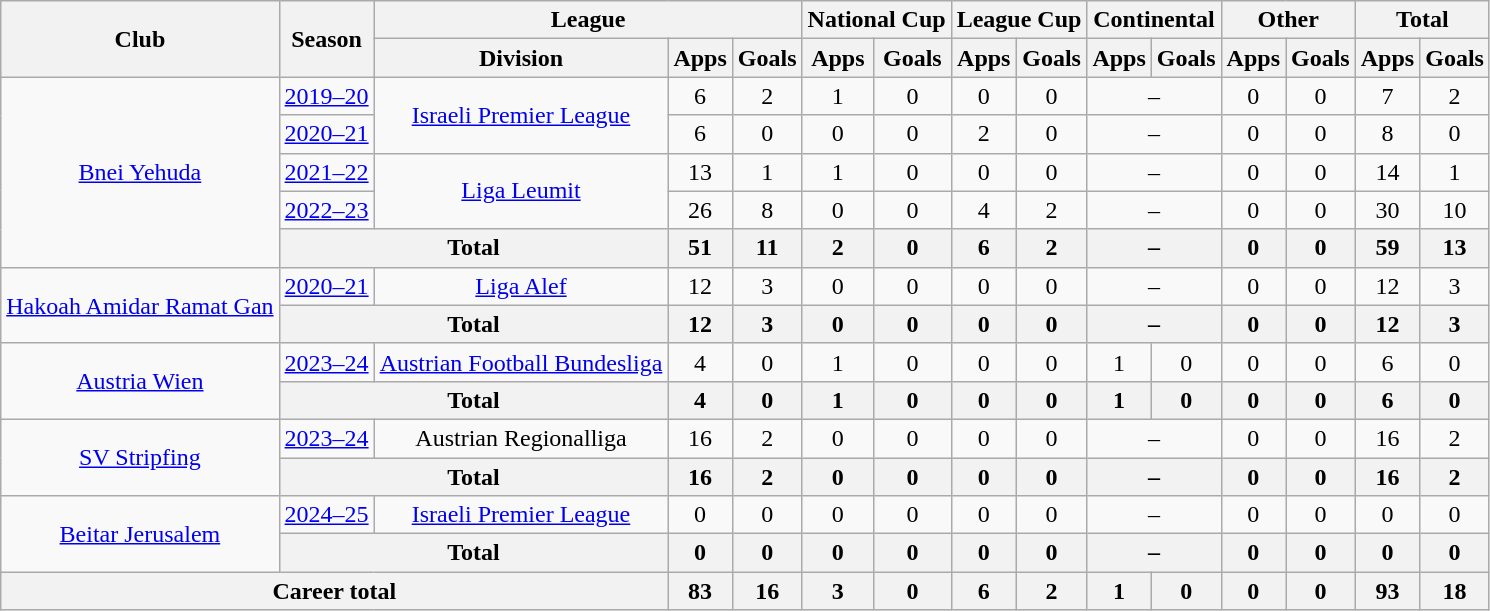<table class="wikitable" style="text-align: center">
<tr>
<th rowspan="2">Club</th>
<th rowspan="2">Season</th>
<th colspan="3">League</th>
<th colspan="2">National Cup</th>
<th colspan="2">League Cup</th>
<th colspan="2">Continental</th>
<th colspan="2">Other</th>
<th colspan="2">Total</th>
</tr>
<tr>
<th>Division</th>
<th>Apps</th>
<th>Goals</th>
<th>Apps</th>
<th>Goals</th>
<th>Apps</th>
<th>Goals</th>
<th>Apps</th>
<th>Goals</th>
<th>Apps</th>
<th>Goals</th>
<th>Apps</th>
<th>Goals</th>
</tr>
<tr>
<td rowspan="5"><a href='#'>Bnei Yehuda</a></td>
<td rowspan="1"><a href='#'>2019–20</a></td>
<td rowspan="2"><a href='#'>Israeli Premier League</a></td>
<td>6</td>
<td>2</td>
<td>1</td>
<td>0</td>
<td>0</td>
<td>0</td>
<td colspan="2">–</td>
<td>0</td>
<td>0</td>
<td>7</td>
<td>2</td>
</tr>
<tr>
<td rowspan="1"><a href='#'>2020–21</a></td>
<td>6</td>
<td>0</td>
<td>0</td>
<td>0</td>
<td>2</td>
<td>0</td>
<td colspan="2">–</td>
<td>0</td>
<td>0</td>
<td>8</td>
<td>0</td>
</tr>
<tr>
<td rowspan="1"><a href='#'>2021–22</a></td>
<td rowspan="2"><a href='#'>Liga Leumit</a></td>
<td>13</td>
<td>1</td>
<td>1</td>
<td>0</td>
<td>0</td>
<td>0</td>
<td colspan="2">–</td>
<td>0</td>
<td>0</td>
<td>14</td>
<td>1</td>
</tr>
<tr>
<td rowspan="1"><a href='#'>2022–23</a></td>
<td>26</td>
<td>8</td>
<td>0</td>
<td>0</td>
<td>4</td>
<td>2</td>
<td colspan="2">–</td>
<td>0</td>
<td>0</td>
<td>30</td>
<td>10</td>
</tr>
<tr>
<th colspan="2">Total</th>
<th>51</th>
<th>11</th>
<th>2</th>
<th>0</th>
<th>6</th>
<th>2</th>
<th colspan="2">–</th>
<th>0</th>
<th>0</th>
<th>59</th>
<th>13</th>
</tr>
<tr>
<td rowspan="2"><a href='#'>Hakoah Amidar Ramat Gan</a></td>
<td rowspan="1"><a href='#'>2020–21</a></td>
<td rowspan="1"><a href='#'>Liga Alef</a></td>
<td>12</td>
<td>3</td>
<td>0</td>
<td>0</td>
<td>0</td>
<td>0</td>
<td colspan="2">–</td>
<td>0</td>
<td>0</td>
<td>12</td>
<td>3</td>
</tr>
<tr>
<th colspan="2">Total</th>
<th>12</th>
<th>3</th>
<th>0</th>
<th>0</th>
<th>0</th>
<th>0</th>
<th colspan="2">–</th>
<th>0</th>
<th>0</th>
<th>12</th>
<th>3</th>
</tr>
<tr>
<td rowspan="2"><a href='#'>Austria Wien</a></td>
<td rowspan="1"><a href='#'>2023–24</a></td>
<td rowspan="1"><a href='#'>Austrian Football Bundesliga</a></td>
<td>4</td>
<td>0</td>
<td>1</td>
<td>0</td>
<td>0</td>
<td>0</td>
<td>1</td>
<td>0</td>
<td>0</td>
<td>0</td>
<td>6</td>
<td>0</td>
</tr>
<tr>
<th colspan="2">Total</th>
<th>4</th>
<th>0</th>
<th>1</th>
<th>0</th>
<th>0</th>
<th>0</th>
<th>1</th>
<th>0</th>
<th>0</th>
<th>0</th>
<th>6</th>
<th>0</th>
</tr>
<tr>
<td rowspan="2"><a href='#'>SV Stripfing</a></td>
<td rowspan="1"><a href='#'>2023–24</a></td>
<td rowspan="1">Austrian Regionalliga</td>
<td>16</td>
<td>2</td>
<td>0</td>
<td>0</td>
<td>0</td>
<td>0</td>
<td colspan="2">–</td>
<td>0</td>
<td>0</td>
<td>16</td>
<td>2</td>
</tr>
<tr>
<th colspan="2">Total</th>
<th>16</th>
<th>2</th>
<th>0</th>
<th>0</th>
<th>0</th>
<th>0</th>
<th colspan="2">–</th>
<th>0</th>
<th>0</th>
<th>16</th>
<th>2</th>
</tr>
<tr>
<td rowspan="2"><a href='#'>Beitar Jerusalem</a></td>
<td rowspan="1"><a href='#'>2024–25</a></td>
<td rowspan="1"><a href='#'>Israeli Premier League</a></td>
<td>0</td>
<td>0</td>
<td>0</td>
<td>0</td>
<td>0</td>
<td>0</td>
<td colspan="2">–</td>
<td>0</td>
<td>0</td>
<td>0</td>
<td>0</td>
</tr>
<tr>
<th colspan="2">Total</th>
<th>0</th>
<th>0</th>
<th>0</th>
<th>0</th>
<th>0</th>
<th>0</th>
<th colspan="2">–</th>
<th>0</th>
<th>0</th>
<th>0</th>
<th>0</th>
</tr>
<tr>
<th colspan="3"><strong>Career total</strong></th>
<th>83</th>
<th>16</th>
<th>3</th>
<th>0</th>
<th>6</th>
<th>2</th>
<th>1</th>
<th>0</th>
<th>0</th>
<th>0</th>
<th>93</th>
<th>18</th>
</tr>
</table>
